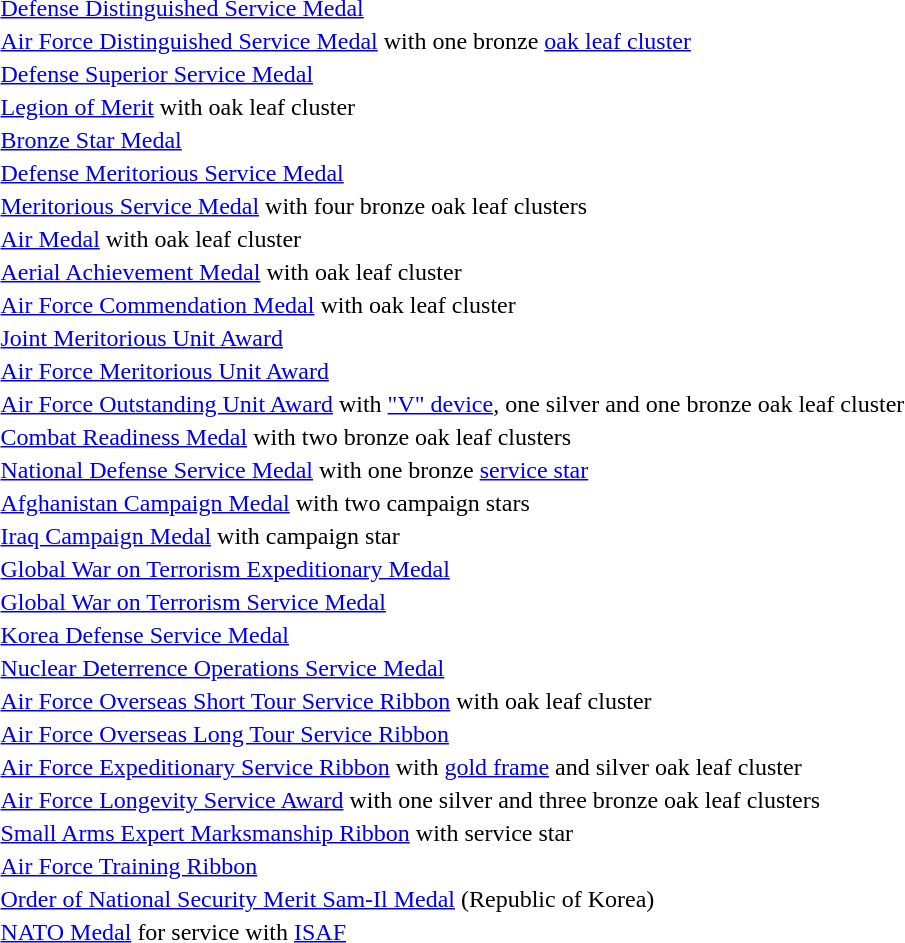<table>
<tr>
<td></td>
<td><a href='#'>Defense Distinguished Service Medal</a></td>
</tr>
<tr>
<td></td>
<td><a href='#'>Air Force Distinguished Service Medal</a> with one bronze <a href='#'>oak leaf cluster</a></td>
</tr>
<tr>
<td></td>
<td><a href='#'>Defense Superior Service Medal</a></td>
</tr>
<tr>
<td></td>
<td><a href='#'>Legion of Merit</a> with oak leaf cluster</td>
</tr>
<tr>
<td></td>
<td><a href='#'>Bronze Star Medal</a></td>
</tr>
<tr>
<td></td>
<td><a href='#'>Defense Meritorious Service Medal</a></td>
</tr>
<tr>
<td><span></span><span></span><span></span><span></span></td>
<td><a href='#'>Meritorious Service Medal</a> with four bronze oak leaf clusters</td>
</tr>
<tr>
<td></td>
<td><a href='#'>Air Medal</a> with oak leaf cluster</td>
</tr>
<tr>
<td></td>
<td><a href='#'>Aerial Achievement Medal</a> with oak leaf cluster</td>
</tr>
<tr>
<td></td>
<td><a href='#'>Air Force Commendation Medal</a> with oak leaf cluster</td>
</tr>
<tr>
<td></td>
<td><a href='#'>Joint Meritorious Unit Award</a></td>
</tr>
<tr>
<td></td>
<td><a href='#'>Air Force Meritorious Unit Award</a></td>
</tr>
<tr>
<td><span></span><span></span><span></span></td>
<td><a href='#'>Air Force Outstanding Unit Award</a> with <a href='#'>"V" device</a>, one silver and one bronze oak leaf cluster</td>
</tr>
<tr>
<td><span></span><span></span></td>
<td><a href='#'>Combat Readiness Medal</a> with two bronze oak leaf clusters</td>
</tr>
<tr>
<td></td>
<td><a href='#'>National Defense Service Medal</a> with one bronze <a href='#'>service star</a></td>
</tr>
<tr>
<td><span></span><span></span></td>
<td><a href='#'>Afghanistan Campaign Medal</a> with two campaign stars</td>
</tr>
<tr>
<td></td>
<td><a href='#'>Iraq Campaign Medal</a> with campaign star</td>
</tr>
<tr>
<td></td>
<td><a href='#'>Global War on Terrorism Expeditionary Medal</a></td>
</tr>
<tr>
<td></td>
<td><a href='#'>Global War on Terrorism Service Medal</a></td>
</tr>
<tr>
<td></td>
<td><a href='#'>Korea Defense Service Medal</a></td>
</tr>
<tr>
<td></td>
<td><a href='#'>Nuclear Deterrence Operations Service Medal</a></td>
</tr>
<tr>
<td></td>
<td><a href='#'>Air Force Overseas Short Tour Service Ribbon</a> with oak leaf cluster</td>
</tr>
<tr>
<td></td>
<td><a href='#'>Air Force Overseas Long Tour Service Ribbon</a></td>
</tr>
<tr>
<td></td>
<td><a href='#'>Air Force Expeditionary Service Ribbon</a> with <a href='#'>gold frame</a> and silver oak leaf cluster</td>
</tr>
<tr>
<td><span></span><span></span><span></span><span></span></td>
<td><a href='#'>Air Force Longevity Service Award</a> with one silver and three bronze oak leaf clusters</td>
</tr>
<tr>
<td></td>
<td><a href='#'>Small Arms Expert Marksmanship Ribbon</a> with service star</td>
</tr>
<tr>
<td></td>
<td><a href='#'>Air Force Training Ribbon</a></td>
</tr>
<tr>
<td></td>
<td><a href='#'>Order of National Security Merit Sam-Il Medal</a> (Republic of Korea)</td>
</tr>
<tr>
<td></td>
<td><a href='#'>NATO Medal</a> for service with <a href='#'>ISAF</a></td>
</tr>
</table>
